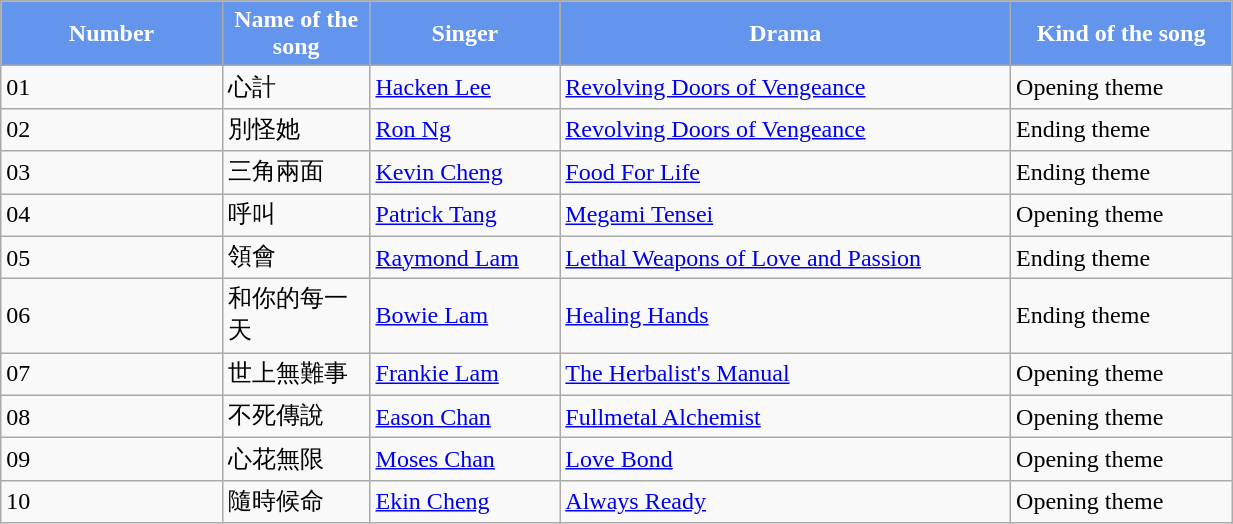<table class="wikitable" width="65%">
<tr style="background:cornflowerblue; color:white" align=center>
<td style="width:18%"><strong>Number</strong></td>
<td style="width:12%"><strong>Name of the song</strong></td>
<td><strong>Singer</strong></td>
<td><strong>Drama</strong></td>
<td><strong>Kind of the song</strong></td>
</tr>
<tr>
<td>01</td>
<td>心計</td>
<td><a href='#'>Hacken Lee</a></td>
<td><a href='#'>Revolving Doors of Vengeance</a></td>
<td>Opening theme</td>
</tr>
<tr>
<td>02</td>
<td>別怪她</td>
<td><a href='#'>Ron Ng</a></td>
<td><a href='#'>Revolving Doors of Vengeance</a></td>
<td>Ending theme</td>
</tr>
<tr>
<td>03</td>
<td>三角兩面</td>
<td><a href='#'>Kevin Cheng</a></td>
<td><a href='#'>Food For Life</a></td>
<td>Ending theme</td>
</tr>
<tr>
<td>04</td>
<td>呼叫</td>
<td><a href='#'>Patrick Tang</a></td>
<td><a href='#'>Megami Tensei</a></td>
<td>Opening theme</td>
</tr>
<tr>
<td>05</td>
<td>領會</td>
<td><a href='#'>Raymond Lam</a></td>
<td><a href='#'>Lethal Weapons of Love and Passion</a></td>
<td>Ending theme</td>
</tr>
<tr>
<td>06</td>
<td>和你的每一天</td>
<td><a href='#'>Bowie Lam</a></td>
<td><a href='#'>Healing Hands</a></td>
<td>Ending theme</td>
</tr>
<tr>
<td>07</td>
<td>世上無難事</td>
<td><a href='#'>Frankie Lam</a></td>
<td><a href='#'>The Herbalist's Manual</a></td>
<td>Opening theme</td>
</tr>
<tr>
<td>08</td>
<td>不死傳說</td>
<td><a href='#'>Eason Chan</a></td>
<td><a href='#'>Fullmetal Alchemist</a></td>
<td>Opening theme</td>
</tr>
<tr>
<td>09</td>
<td>心花無限</td>
<td><a href='#'>Moses Chan</a></td>
<td><a href='#'>Love Bond</a></td>
<td>Opening theme</td>
</tr>
<tr>
<td>10</td>
<td>隨時候命</td>
<td><a href='#'>Ekin Cheng</a></td>
<td><a href='#'>Always Ready</a></td>
<td>Opening theme</td>
</tr>
</table>
